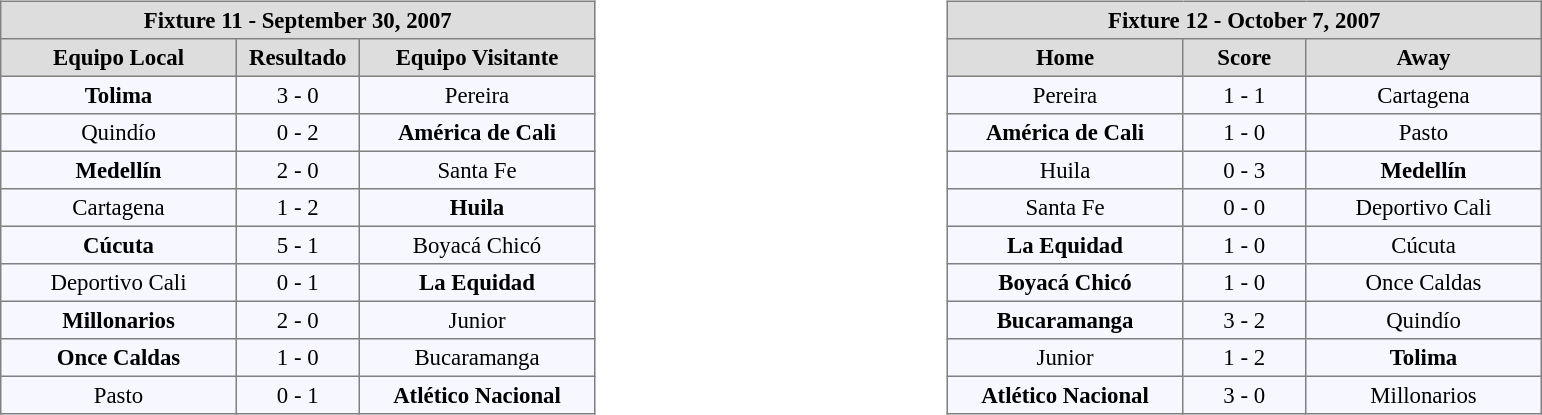<table width=100%>
<tr>
<td valign=top width=50% align=left><br><table align=center bgcolor="#f7f8ff" cellpadding="3" cellspacing="0" border="1" style="font-size: 95%; border: gray solid 1px; border-collapse: collapse;">
<tr align=center bgcolor=#DDDDDD style="color:black;">
<th colspan=3 align=center>Fixture 11 - September 30, 2007</th>
</tr>
<tr align=center bgcolor=#DDDDDD style="color:black;">
<th width="150">Equipo Local</th>
<th width="75">Resultado</th>
<th width="150">Equipo Visitante</th>
</tr>
<tr align=center>
<td><strong>Tolima</strong></td>
<td>3 - 0</td>
<td>Pereira</td>
</tr>
<tr align=center>
<td>Quindío</td>
<td>0 - 2</td>
<td><strong>América de Cali</strong></td>
</tr>
<tr align=center>
<td><strong>Medellín</strong></td>
<td>2 - 0</td>
<td>Santa Fe</td>
</tr>
<tr align=center>
<td>Cartagena</td>
<td>1 - 2</td>
<td><strong>Huila</strong></td>
</tr>
<tr align=center>
<td><strong>Cúcuta</strong></td>
<td>5 - 1</td>
<td>Boyacá Chicó</td>
</tr>
<tr align=center>
<td>Deportivo Cali</td>
<td>0 - 1</td>
<td><strong>La Equidad</strong></td>
</tr>
<tr align=center>
<td><strong>Millonarios</strong></td>
<td>2 - 0</td>
<td>Junior</td>
</tr>
<tr align=center>
<td><strong>Once Caldas</strong></td>
<td>1 - 0</td>
<td>Bucaramanga</td>
</tr>
<tr align=center>
<td>Pasto</td>
<td>0 - 1</td>
<td><strong>Atlético Nacional</strong></td>
</tr>
</table>
</td>
<td valign=top width=50% align=left><br><table align=center bgcolor="#f7f8ff" cellpadding="3" cellspacing="0" border="1" style="font-size: 95%; border: gray solid 1px; border-collapse: collapse;">
<tr align=center bgcolor=#DDDDDD style="color:black;">
<th colspan=3 align=center>Fixture 12 - October 7, 2007</th>
</tr>
<tr align=center bgcolor=#DDDDDD style="color:black;">
<th width="150">Home</th>
<th width="75">Score</th>
<th width="150">Away</th>
</tr>
<tr align=center>
<td>Pereira</td>
<td>1 - 1</td>
<td>Cartagena</td>
</tr>
<tr align=center>
<td><strong>América de Cali</strong></td>
<td>1 - 0</td>
<td>Pasto</td>
</tr>
<tr align=center>
<td>Huila</td>
<td>0 - 3</td>
<td><strong>Medellín</strong></td>
</tr>
<tr align=center>
<td>Santa Fe</td>
<td>0 - 0</td>
<td>Deportivo Cali</td>
</tr>
<tr align=center>
<td><strong>La Equidad</strong></td>
<td>1 - 0</td>
<td>Cúcuta</td>
</tr>
<tr align=center>
<td><strong>Boyacá Chicó</strong></td>
<td>1 - 0</td>
<td>Once Caldas</td>
</tr>
<tr align=center>
<td><strong>Bucaramanga</strong></td>
<td>3 - 2</td>
<td>Quindío</td>
</tr>
<tr align=center>
<td>Junior</td>
<td>1 - 2</td>
<td><strong>Tolima</strong></td>
</tr>
<tr align=center>
<td><strong>Atlético Nacional</strong></td>
<td>3 - 0</td>
<td>Millonarios</td>
</tr>
</table>
</td>
</tr>
</table>
